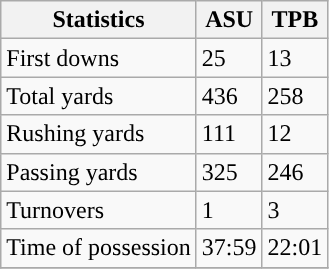<table class="wikitable" style="float: left;">
<tr>
<th>Statistics</th>
<th>ASU</th>
<th>TPB</th>
</tr>
<tr>
<td>First downs</td>
<td>25</td>
<td>13</td>
</tr>
<tr>
<td>Total yards</td>
<td>436</td>
<td>258</td>
</tr>
<tr>
<td>Rushing yards</td>
<td>111</td>
<td>12</td>
</tr>
<tr>
<td>Passing yards</td>
<td>325</td>
<td>246</td>
</tr>
<tr>
<td>Turnovers</td>
<td>1</td>
<td>3</td>
</tr>
<tr>
<td>Time of possession</td>
<td>37:59</td>
<td>22:01</td>
</tr>
<tr>
</tr>
</table>
